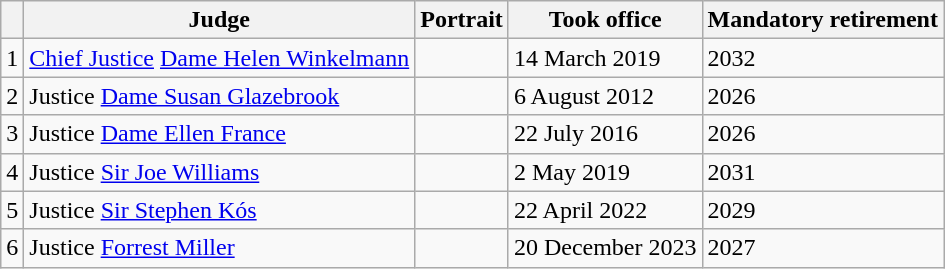<table class="wikitable">
<tr>
<th></th>
<th>Judge</th>
<th>Portrait</th>
<th>Took office</th>
<th>Mandatory retirement</th>
</tr>
<tr>
<td>1</td>
<td><a href='#'>Chief Justice</a> <a href='#'>Dame Helen Winkelmann</a></td>
<td></td>
<td>14 March 2019</td>
<td>2032</td>
</tr>
<tr>
<td>2</td>
<td>Justice <a href='#'>Dame Susan Glazebrook</a></td>
<td></td>
<td>6 August 2012</td>
<td>2026</td>
</tr>
<tr>
<td>3</td>
<td>Justice <a href='#'>Dame Ellen France</a></td>
<td></td>
<td>22 July 2016</td>
<td>2026</td>
</tr>
<tr>
<td>4</td>
<td>Justice <a href='#'>Sir Joe Williams</a></td>
<td></td>
<td>2 May 2019</td>
<td>2031</td>
</tr>
<tr>
<td>5</td>
<td>Justice <a href='#'>Sir Stephen Kós</a></td>
<td></td>
<td>22 April 2022</td>
<td>2029</td>
</tr>
<tr>
<td>6</td>
<td>Justice <a href='#'>Forrest Miller</a></td>
<td></td>
<td>20 December 2023</td>
<td>2027</td>
</tr>
</table>
